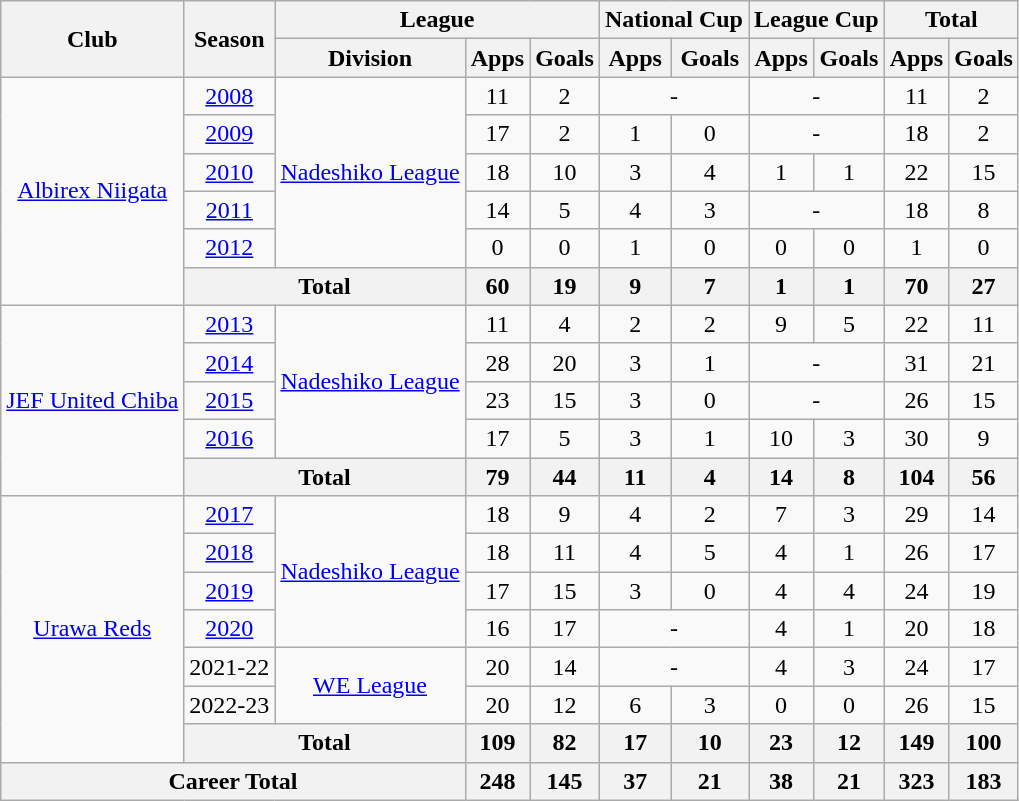<table class="wikitable" style="text-align:center">
<tr>
<th rowspan="2">Club</th>
<th rowspan="2">Season</th>
<th colspan="3">League</th>
<th colspan="2">National Cup</th>
<th colspan="2">League Cup</th>
<th colspan="2">Total</th>
</tr>
<tr>
<th>Division</th>
<th>Apps</th>
<th>Goals</th>
<th>Apps</th>
<th>Goals</th>
<th>Apps</th>
<th>Goals</th>
<th>Apps</th>
<th>Goals</th>
</tr>
<tr>
<td rowspan="6"><a href='#'>Albirex Niigata</a></td>
<td><a href='#'>2008</a></td>
<td rowspan="5"><a href='#'>Nadeshiko League</a></td>
<td>11</td>
<td>2</td>
<td colspan="2">-</td>
<td colspan="2">-</td>
<td>11</td>
<td>2</td>
</tr>
<tr>
<td><a href='#'>2009</a></td>
<td>17</td>
<td>2</td>
<td>1</td>
<td>0</td>
<td colspan="2">-</td>
<td>18</td>
<td>2</td>
</tr>
<tr>
<td><a href='#'>2010</a></td>
<td>18</td>
<td>10</td>
<td>3</td>
<td>4</td>
<td>1</td>
<td>1</td>
<td>22</td>
<td>15</td>
</tr>
<tr>
<td><a href='#'>2011</a></td>
<td>14</td>
<td>5</td>
<td>4</td>
<td>3</td>
<td colspan="2">-</td>
<td>18</td>
<td>8</td>
</tr>
<tr>
<td><a href='#'>2012</a></td>
<td>0</td>
<td>0</td>
<td>1</td>
<td>0</td>
<td>0</td>
<td>0</td>
<td>1</td>
<td>0</td>
</tr>
<tr>
<th colspan="2">Total</th>
<th>60</th>
<th>19</th>
<th>9</th>
<th>7</th>
<th>1</th>
<th>1</th>
<th>70</th>
<th>27</th>
</tr>
<tr>
<td rowspan="5"><a href='#'>JEF United Chiba</a></td>
<td><a href='#'>2013</a></td>
<td rowspan="4"><a href='#'>Nadeshiko League</a></td>
<td>11</td>
<td>4</td>
<td>2</td>
<td>2</td>
<td>9</td>
<td>5</td>
<td>22</td>
<td>11</td>
</tr>
<tr>
<td><a href='#'>2014</a></td>
<td>28</td>
<td>20</td>
<td>3</td>
<td>1</td>
<td colspan="2">-</td>
<td>31</td>
<td>21</td>
</tr>
<tr>
<td><a href='#'>2015</a></td>
<td>23</td>
<td>15</td>
<td>3</td>
<td>0</td>
<td colspan="2">-</td>
<td>26</td>
<td>15</td>
</tr>
<tr>
<td><a href='#'>2016</a></td>
<td>17</td>
<td>5</td>
<td>3</td>
<td>1</td>
<td>10</td>
<td>3</td>
<td>30</td>
<td>9</td>
</tr>
<tr>
<th colspan="2">Total</th>
<th>79</th>
<th>44</th>
<th>11</th>
<th>4</th>
<th>14</th>
<th>8</th>
<th>104</th>
<th>56</th>
</tr>
<tr>
<td rowspan="7"><a href='#'>Urawa Reds</a></td>
<td><a href='#'>2017</a></td>
<td rowspan="4"><a href='#'>Nadeshiko League</a></td>
<td>18</td>
<td>9</td>
<td>4</td>
<td>2</td>
<td>7</td>
<td>3</td>
<td>29</td>
<td>14</td>
</tr>
<tr>
<td><a href='#'>2018</a></td>
<td>18</td>
<td>11</td>
<td>4</td>
<td>5</td>
<td>4</td>
<td>1</td>
<td>26</td>
<td>17</td>
</tr>
<tr>
<td><a href='#'>2019</a></td>
<td>17</td>
<td>15</td>
<td>3</td>
<td>0</td>
<td>4</td>
<td>4</td>
<td>24</td>
<td>19</td>
</tr>
<tr>
<td><a href='#'>2020</a></td>
<td>16</td>
<td>17</td>
<td colspan="2">-</td>
<td>4</td>
<td>1</td>
<td>20</td>
<td>18</td>
</tr>
<tr>
<td>2021-22</td>
<td rowspan="2"><a href='#'>WE League</a></td>
<td>20</td>
<td>14</td>
<td colspan="2">-</td>
<td>4</td>
<td>3</td>
<td>24</td>
<td>17</td>
</tr>
<tr>
<td>2022-23</td>
<td>20</td>
<td>12</td>
<td>6</td>
<td>3</td>
<td>0</td>
<td>0</td>
<td>26</td>
<td>15</td>
</tr>
<tr>
<th colspan="2">Total</th>
<th>109</th>
<th>82</th>
<th>17</th>
<th>10</th>
<th>23</th>
<th>12</th>
<th>149</th>
<th>100</th>
</tr>
<tr>
<th colspan="3">Career Total</th>
<th>248</th>
<th>145</th>
<th>37</th>
<th>21</th>
<th>38</th>
<th>21</th>
<th>323</th>
<th>183</th>
</tr>
</table>
